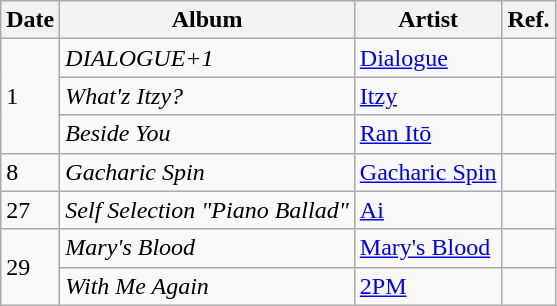<table class="wikitable">
<tr>
<th>Date</th>
<th>Album</th>
<th>Artist</th>
<th>Ref.</th>
</tr>
<tr>
<td rowspan="3">1</td>
<td><em>DIALOGUE+1</em></td>
<td><a href='#'>Dialogue</a></td>
<td></td>
</tr>
<tr>
<td><em>What'z Itzy?</em></td>
<td><a href='#'>Itzy</a></td>
<td></td>
</tr>
<tr>
<td><em>Beside You</em></td>
<td><a href='#'>Ran Itō</a></td>
<td></td>
</tr>
<tr>
<td>8</td>
<td><em>Gacharic Spin</em></td>
<td><a href='#'>Gacharic Spin</a></td>
<td></td>
</tr>
<tr>
<td>27</td>
<td><em>Self Selection "Piano Ballad"</em></td>
<td><a href='#'>Ai</a></td>
<td></td>
</tr>
<tr>
<td rowspan="2">29</td>
<td><em>Mary's Blood</em></td>
<td><a href='#'>Mary's Blood</a></td>
<td></td>
</tr>
<tr>
<td><em>With Me Again</em></td>
<td><a href='#'>2PM</a></td>
<td></td>
</tr>
</table>
